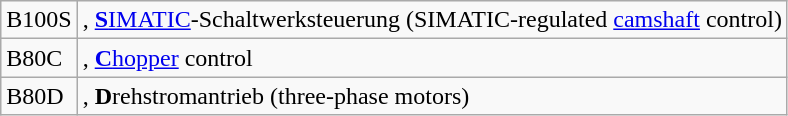<table class="wikitable">
<tr>
<td>B100S</td>
<td>, <a href='#'><strong>S</strong>IMATIC</a>-Schaltwerksteuerung (SIMATIC-regulated <a href='#'>camshaft</a> control)</td>
</tr>
<tr>
<td>B80C</td>
<td>, <a href='#'><strong>C</strong>hopper</a> control</td>
</tr>
<tr>
<td>B80D</td>
<td>, <strong>D</strong>rehstromantrieb (three-phase motors)</td>
</tr>
</table>
